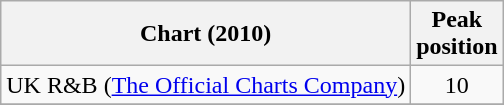<table class="wikitable sortable">
<tr>
<th scope="col">Chart (2010)</th>
<th scope="col">Peak<br>position</th>
</tr>
<tr>
<td>UK R&B (<a href='#'>The Official Charts Company</a>)</td>
<td style="text-align:center;">10</td>
</tr>
<tr>
</tr>
</table>
